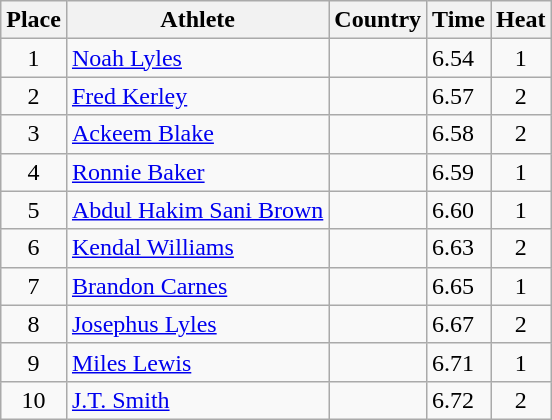<table class="wikitable">
<tr>
<th>Place</th>
<th>Athlete</th>
<th>Country</th>
<th>Time</th>
<th>Heat</th>
</tr>
<tr>
<td align=center>1</td>
<td><a href='#'>Noah Lyles</a></td>
<td></td>
<td>6.54</td>
<td align=center>1</td>
</tr>
<tr>
<td align=center>2</td>
<td><a href='#'>Fred Kerley</a></td>
<td></td>
<td>6.57</td>
<td align=center>2</td>
</tr>
<tr>
<td align=center>3</td>
<td><a href='#'>Ackeem Blake</a></td>
<td></td>
<td>6.58</td>
<td align=center>2</td>
</tr>
<tr>
<td align=center>4</td>
<td><a href='#'>Ronnie Baker</a></td>
<td></td>
<td>6.59</td>
<td align=center>1</td>
</tr>
<tr>
<td align=center>5</td>
<td><a href='#'>Abdul Hakim Sani Brown</a></td>
<td></td>
<td>6.60</td>
<td align=center>1</td>
</tr>
<tr>
<td align=center>6</td>
<td><a href='#'>Kendal Williams</a></td>
<td></td>
<td>6.63</td>
<td align=center>2</td>
</tr>
<tr>
<td align=center>7</td>
<td><a href='#'>Brandon Carnes</a></td>
<td></td>
<td>6.65</td>
<td align=center>1</td>
</tr>
<tr>
<td align=center>8</td>
<td><a href='#'>Josephus Lyles</a></td>
<td></td>
<td>6.67</td>
<td align=center>2</td>
</tr>
<tr>
<td align=center>9</td>
<td><a href='#'>Miles Lewis</a></td>
<td></td>
<td>6.71</td>
<td align=center>1</td>
</tr>
<tr>
<td align=center>10</td>
<td><a href='#'>J.T. Smith</a></td>
<td></td>
<td>6.72</td>
<td align=center>2</td>
</tr>
</table>
